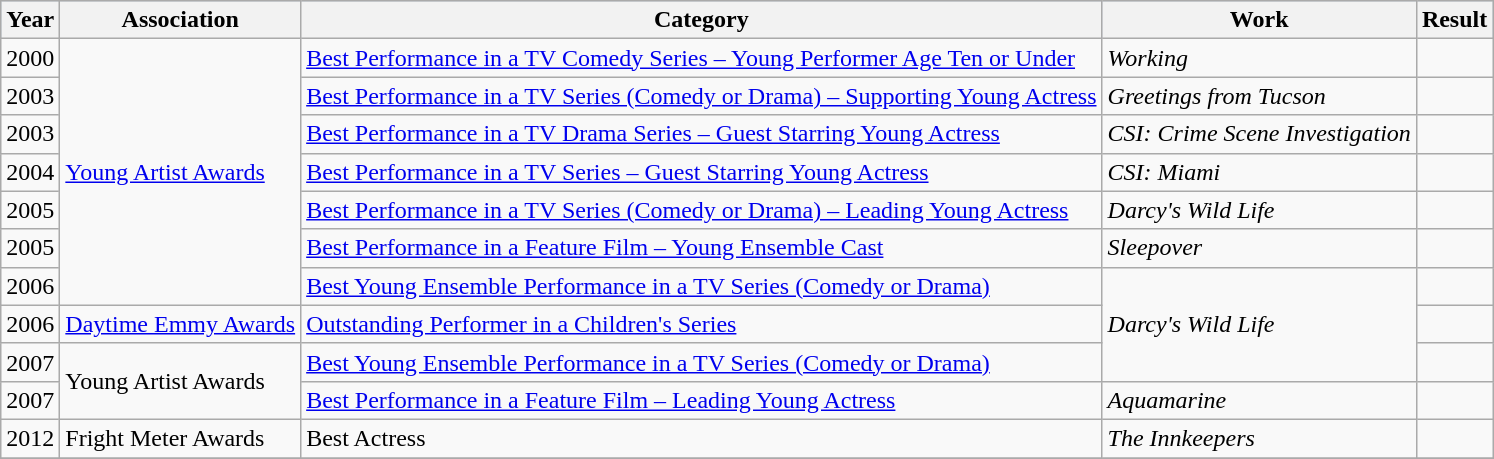<table class="wikitable">
<tr style="background:#b0c4de; text-align:center;">
<th>Year</th>
<th>Association</th>
<th>Category</th>
<th>Work</th>
<th>Result</th>
</tr>
<tr>
<td>2000</td>
<td rowspan="7"><a href='#'>Young Artist Awards</a></td>
<td><a href='#'>Best Performance in a TV Comedy Series – Young Performer Age Ten or Under</a></td>
<td><em>Working</em></td>
<td></td>
</tr>
<tr>
<td>2003</td>
<td><a href='#'>Best Performance in a TV Series (Comedy or Drama) – Supporting Young Actress</a></td>
<td><em>Greetings from Tucson</em></td>
<td></td>
</tr>
<tr>
<td>2003</td>
<td><a href='#'>Best Performance in a TV Drama Series – Guest Starring Young Actress</a></td>
<td><em>CSI: Crime Scene Investigation</em></td>
<td></td>
</tr>
<tr>
<td>2004</td>
<td><a href='#'>Best Performance in a TV Series – Guest Starring Young Actress</a></td>
<td><em>CSI: Miami</em></td>
<td></td>
</tr>
<tr>
<td>2005</td>
<td><a href='#'>Best Performance in a TV Series (Comedy or Drama) – Leading Young Actress</a></td>
<td><em>Darcy's Wild Life</em></td>
<td></td>
</tr>
<tr>
<td>2005</td>
<td><a href='#'>Best Performance in a Feature Film – Young Ensemble Cast</a></td>
<td><em>Sleepover</em></td>
<td></td>
</tr>
<tr>
<td>2006</td>
<td><a href='#'>Best Young Ensemble Performance in a TV Series (Comedy or Drama)</a></td>
<td rowspan="3"><em>Darcy's Wild Life</em></td>
<td></td>
</tr>
<tr>
<td>2006</td>
<td><a href='#'>Daytime Emmy Awards</a></td>
<td><a href='#'>Outstanding Performer in a Children's Series</a></td>
<td></td>
</tr>
<tr>
<td>2007</td>
<td rowspan="2">Young Artist Awards</td>
<td><a href='#'>Best Young Ensemble Performance in a TV Series (Comedy or Drama)</a></td>
<td></td>
</tr>
<tr>
<td>2007</td>
<td><a href='#'>Best Performance in a Feature Film – Leading Young Actress</a></td>
<td><em>Aquamarine</em></td>
<td></td>
</tr>
<tr>
<td>2012</td>
<td>Fright Meter Awards</td>
<td>Best Actress</td>
<td><em>The Innkeepers</em></td>
<td></td>
</tr>
<tr>
</tr>
</table>
